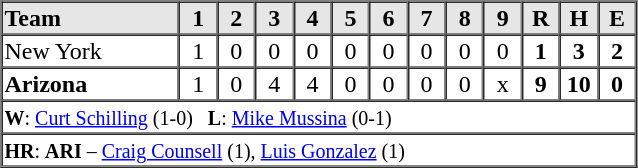<table border="1" cellspacing="0"  style="width:425px; margin-left:3em;">
<tr style="text-align:center; background:#e6e6e6;">
<th style="text-align:left; width:28%;">Team</th>
<th style="width:6%;">1</th>
<th style="width:6%;">2</th>
<th style="width:6%;">3</th>
<th style="width:6%;">4</th>
<th style="width:6%;">5</th>
<th style="width:6%;">6</th>
<th style="width:6%;">7</th>
<th style="width:6%;">8</th>
<th style="width:6%;">9</th>
<th style="width:6%;">R</th>
<th style="width:6%;">H</th>
<th style="width:6%;">E</th>
</tr>
<tr style="text-align:center;">
<td style="text-align:left;">New York</td>
<td>1</td>
<td>0</td>
<td>0</td>
<td>0</td>
<td>0</td>
<td>0</td>
<td>0</td>
<td>0</td>
<td>0</td>
<td><strong>1</strong></td>
<td><strong>3</strong></td>
<td><strong>2</strong></td>
</tr>
<tr style="text-align:center;">
<td style="text-align:left;"><strong>Arizona</strong></td>
<td>1</td>
<td>0</td>
<td>4</td>
<td>4</td>
<td>0</td>
<td>0</td>
<td>0</td>
<td>0</td>
<td>x</td>
<td><strong>9</strong></td>
<td><strong>10</strong></td>
<td><strong>0</strong></td>
</tr>
<tr style="text-align:left;">
<td colspan=13><small><strong>W</strong>: <a href='#'>Curt Schilling</a> (1-0)   <strong>L</strong>: <a href='#'>Mike Mussina</a> (0-1)  </small></td>
</tr>
<tr style="text-align:left;">
<td colspan=13><small><strong>HR</strong>: <strong>ARI</strong> – <a href='#'>Craig Counsell</a> (1), <a href='#'>Luis Gonzalez</a> (1)</small></td>
</tr>
</table>
